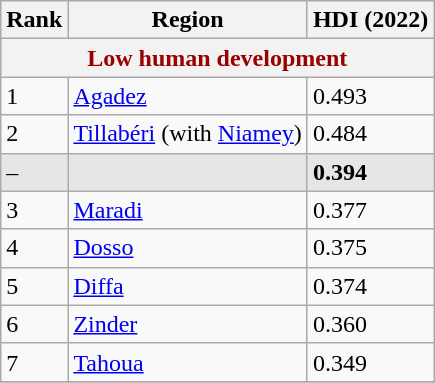<table class="wikitable sortable">
<tr>
<th class="sort">Rank</th>
<th class="sort">Region</th>
<th class="sort">HDI (2022)</th>
</tr>
<tr>
<th style="color: rgb(153, 0, 0);" colspan="4">Low human development</th>
</tr>
<tr>
<td>1</td>
<td style="text-align: left;"><a href='#'>Agadez</a></td>
<td>0.493</td>
</tr>
<tr>
<td>2</td>
<td style="text-align: left;"><a href='#'>Tillabéri</a> (with <a href='#'>Niamey</a>)</td>
<td>0.484</td>
</tr>
<tr style="background: rgb(230, 230, 230);">
<td>–</td>
<td style="text-align: left;"></td>
<td><strong>0.394</strong></td>
</tr>
<tr>
<td>3</td>
<td style="text-align: left;"><a href='#'>Maradi</a></td>
<td>0.377</td>
</tr>
<tr>
<td>4</td>
<td style="text-align: left;"><a href='#'>Dosso</a></td>
<td>0.375</td>
</tr>
<tr>
<td>5</td>
<td style="text-align: left;"><a href='#'>Diffa</a></td>
<td>0.374</td>
</tr>
<tr>
<td>6</td>
<td style="text-align: left;"><a href='#'>Zinder</a></td>
<td>0.360</td>
</tr>
<tr>
<td>7</td>
<td style="text-align: left;"><a href='#'>Tahoua</a></td>
<td>0.349</td>
</tr>
<tr>
</tr>
</table>
